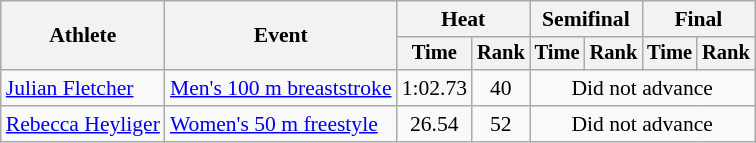<table class=wikitable style="font-size:90%">
<tr>
<th rowspan="2">Athlete</th>
<th rowspan="2">Event</th>
<th colspan="2">Heat</th>
<th colspan="2">Semifinal</th>
<th colspan="2">Final</th>
</tr>
<tr style="font-size:95%">
<th>Time</th>
<th>Rank</th>
<th>Time</th>
<th>Rank</th>
<th>Time</th>
<th>Rank</th>
</tr>
<tr align=center>
<td align=left><a href='#'>Julian Fletcher</a></td>
<td align=left><a href='#'>Men's 100 m breaststroke</a></td>
<td>1:02.73</td>
<td>40</td>
<td colspan=4>Did not advance</td>
</tr>
<tr align=center>
<td align=left><a href='#'>Rebecca Heyliger</a></td>
<td align=left><a href='#'>Women's 50 m freestyle</a></td>
<td>26.54</td>
<td>52</td>
<td colspan=4>Did not advance</td>
</tr>
</table>
